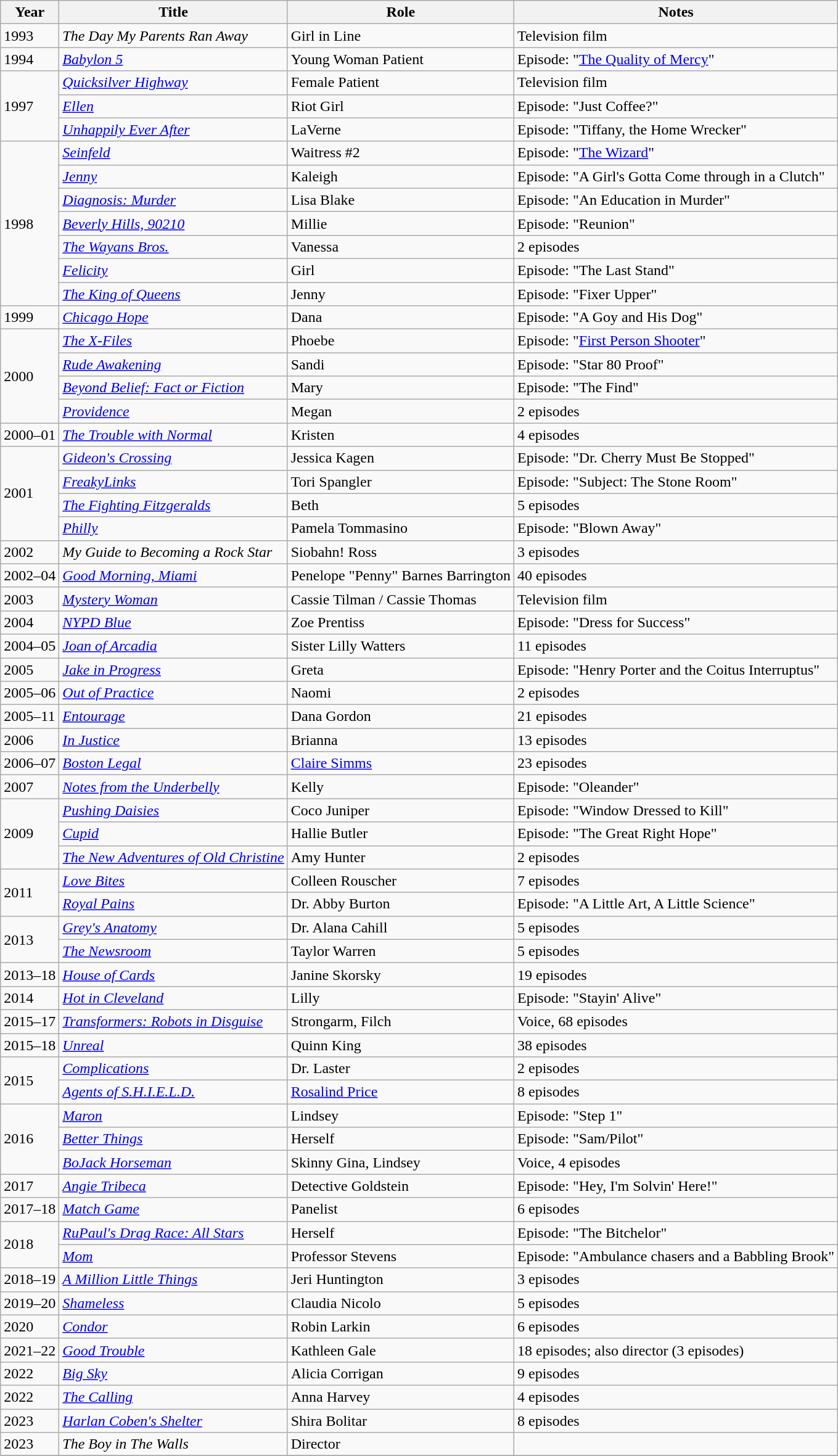<table class="wikitable sortable">
<tr>
<th>Year</th>
<th>Title</th>
<th>Role</th>
<th class="unsortable">Notes</th>
</tr>
<tr>
<td>1993</td>
<td><em>The Day My Parents Ran Away</em></td>
<td>Girl in Line</td>
<td>Television film</td>
</tr>
<tr>
<td>1994</td>
<td><em><a href='#'>Babylon 5</a></em></td>
<td>Young Woman Patient</td>
<td>Episode: "<a href='#'>The Quality of Mercy</a>"</td>
</tr>
<tr>
<td rowspan=3>1997</td>
<td><em><a href='#'>Quicksilver Highway</a></em></td>
<td>Female Patient</td>
<td>Television film</td>
</tr>
<tr>
<td><em><a href='#'>Ellen</a></em></td>
<td>Riot Girl</td>
<td>Episode: "Just Coffee?"</td>
</tr>
<tr>
<td><em><a href='#'>Unhappily Ever After</a> </em></td>
<td>LaVerne</td>
<td>Episode: "Tiffany, the Home Wrecker"</td>
</tr>
<tr>
<td rowspan=7>1998</td>
<td><em><a href='#'>Seinfeld</a></em></td>
<td>Waitress #2</td>
<td>Episode: "<a href='#'>The Wizard</a>"</td>
</tr>
<tr>
<td><em><a href='#'>Jenny</a></em></td>
<td>Kaleigh</td>
<td>Episode: "A Girl's Gotta Come through in a Clutch"</td>
</tr>
<tr>
<td><em><a href='#'>Diagnosis: Murder</a></em></td>
<td>Lisa Blake</td>
<td>Episode: "An Education in Murder"</td>
</tr>
<tr>
<td><em><a href='#'>Beverly Hills, 90210</a></em></td>
<td>Millie</td>
<td>Episode: "Reunion"</td>
</tr>
<tr>
<td><em><a href='#'>The Wayans Bros.</a></em></td>
<td>Vanessa</td>
<td>2 episodes</td>
</tr>
<tr>
<td><em><a href='#'>Felicity</a></em></td>
<td>Girl</td>
<td>Episode: "The Last Stand"</td>
</tr>
<tr>
<td><em><a href='#'>The King of Queens</a></em></td>
<td>Jenny</td>
<td>Episode: "Fixer Upper"</td>
</tr>
<tr>
<td>1999</td>
<td><em><a href='#'>Chicago Hope</a></em></td>
<td>Dana</td>
<td>Episode: "A Goy and His Dog"</td>
</tr>
<tr>
<td rowspan=4>2000</td>
<td><em><a href='#'>The X-Files</a></em></td>
<td>Phoebe</td>
<td>Episode: "<a href='#'>First Person Shooter</a>"</td>
</tr>
<tr>
<td><em><a href='#'>Rude Awakening</a></em></td>
<td>Sandi</td>
<td>Episode: "Star 80 Proof"</td>
</tr>
<tr>
<td><em><a href='#'>Beyond Belief: Fact or Fiction</a></em></td>
<td>Mary</td>
<td>Episode: "The Find"</td>
</tr>
<tr>
<td><em><a href='#'>Providence</a></em></td>
<td>Megan</td>
<td>2 episodes</td>
</tr>
<tr>
<td>2000–01</td>
<td><em><a href='#'>The Trouble with Normal</a></em></td>
<td>Kristen</td>
<td>4 episodes</td>
</tr>
<tr>
<td rowspan=4>2001</td>
<td><em><a href='#'>Gideon's Crossing</a></em></td>
<td>Jessica Kagen</td>
<td>Episode: "Dr. Cherry Must Be Stopped"</td>
</tr>
<tr>
<td><em><a href='#'>FreakyLinks</a></em></td>
<td>Tori Spangler</td>
<td>Episode: "Subject: The Stone Room"</td>
</tr>
<tr>
<td><em><a href='#'>The Fighting Fitzgeralds</a></em></td>
<td>Beth</td>
<td>5 episodes</td>
</tr>
<tr>
<td><em><a href='#'>Philly</a></em></td>
<td>Pamela Tommasino</td>
<td>Episode: "Blown Away"</td>
</tr>
<tr>
<td>2002</td>
<td><em>My Guide to Becoming a Rock Star</em></td>
<td>Siobahn! Ross</td>
<td>3 episodes</td>
</tr>
<tr>
<td>2002–04</td>
<td><em><a href='#'>Good Morning, Miami</a></em></td>
<td>Penelope "Penny" Barnes Barrington</td>
<td>40 episodes</td>
</tr>
<tr>
<td>2003</td>
<td><em><a href='#'>Mystery Woman</a></em></td>
<td>Cassie Tilman / Cassie Thomas</td>
<td>Television film</td>
</tr>
<tr>
<td>2004</td>
<td><em><a href='#'>NYPD Blue</a></em></td>
<td>Zoe Prentiss</td>
<td>Episode: "Dress for Success"</td>
</tr>
<tr>
<td>2004–05</td>
<td><em><a href='#'>Joan of Arcadia</a></em></td>
<td>Sister Lilly Watters</td>
<td>11 episodes</td>
</tr>
<tr>
<td>2005</td>
<td><em><a href='#'>Jake in Progress</a></em></td>
<td>Greta</td>
<td>Episode: "Henry Porter and the Coitus Interruptus"</td>
</tr>
<tr>
<td>2005–06</td>
<td><em><a href='#'>Out of Practice</a></em></td>
<td>Naomi</td>
<td>2 episodes</td>
</tr>
<tr>
<td>2005–11</td>
<td><em><a href='#'>Entourage</a></em></td>
<td>Dana Gordon</td>
<td>21 episodes</td>
</tr>
<tr>
<td>2006</td>
<td><em><a href='#'>In Justice</a></em></td>
<td>Brianna</td>
<td>13 episodes</td>
</tr>
<tr>
<td>2006–07</td>
<td><em><a href='#'>Boston Legal</a></em></td>
<td><a href='#'>Claire Simms</a></td>
<td>23 episodes</td>
</tr>
<tr>
<td>2007</td>
<td><em><a href='#'>Notes from the Underbelly</a></em></td>
<td>Kelly</td>
<td>Episode: "Oleander"</td>
</tr>
<tr>
<td rowspan=3>2009</td>
<td><em><a href='#'>Pushing Daisies</a></em></td>
<td>Coco Juniper</td>
<td>Episode: "Window Dressed to Kill"</td>
</tr>
<tr>
<td><em><a href='#'>Cupid</a></em></td>
<td>Hallie Butler</td>
<td>Episode: "The Great Right Hope"</td>
</tr>
<tr>
<td><em><a href='#'>The New Adventures of Old Christine</a></em></td>
<td>Amy Hunter</td>
<td>2 episodes</td>
</tr>
<tr>
<td rowspan=2>2011</td>
<td><em><a href='#'>Love Bites</a></em></td>
<td>Colleen Rouscher</td>
<td>7 episodes</td>
</tr>
<tr>
<td><em><a href='#'>Royal Pains</a></em></td>
<td>Dr. Abby Burton</td>
<td>Episode: "A Little Art, A Little Science"</td>
</tr>
<tr>
<td rowspan=2>2013</td>
<td><em><a href='#'>Grey's Anatomy</a></em></td>
<td>Dr. Alana Cahill</td>
<td>5 episodes</td>
</tr>
<tr>
<td><em><a href='#'>The Newsroom</a></em></td>
<td>Taylor Warren</td>
<td>5 episodes</td>
</tr>
<tr>
<td>2013–18</td>
<td><em><a href='#'>House of Cards</a></em></td>
<td>Janine Skorsky</td>
<td>19 episodes</td>
</tr>
<tr>
<td>2014</td>
<td><em><a href='#'>Hot in Cleveland</a></em></td>
<td>Lilly</td>
<td>Episode: "Stayin' Alive"</td>
</tr>
<tr>
<td>2015–17</td>
<td><em><a href='#'>Transformers: Robots in Disguise</a></em></td>
<td>Strongarm, Filch</td>
<td>Voice, 68 episodes</td>
</tr>
<tr>
<td>2015–18</td>
<td><em><a href='#'>Unreal</a></em></td>
<td>Quinn King</td>
<td>38 episodes</td>
</tr>
<tr>
<td rowspan=2>2015</td>
<td><em><a href='#'>Complications</a></em></td>
<td>Dr. Laster</td>
<td>2 episodes</td>
</tr>
<tr>
<td><em><a href='#'>Agents of S.H.I.E.L.D.</a></em></td>
<td><a href='#'>Rosalind Price</a></td>
<td>8 episodes</td>
</tr>
<tr>
<td rowspan=3>2016</td>
<td><em><a href='#'>Maron</a></em></td>
<td>Lindsey</td>
<td>Episode: "Step 1"</td>
</tr>
<tr>
<td><em><a href='#'>Better Things</a></em></td>
<td>Herself</td>
<td>Episode: "Sam/Pilot"</td>
</tr>
<tr>
<td><em><a href='#'>BoJack Horseman</a></em></td>
<td>Skinny Gina, Lindsey</td>
<td>Voice, 4 episodes</td>
</tr>
<tr>
<td>2017</td>
<td><em><a href='#'>Angie Tribeca</a></em></td>
<td>Detective Goldstein</td>
<td>Episode: "Hey, I'm Solvin' Here!"</td>
</tr>
<tr>
<td>2017–18</td>
<td><em><a href='#'>Match Game</a></em></td>
<td>Panelist</td>
<td>6 episodes</td>
</tr>
<tr>
<td rowspan=2>2018</td>
<td><em><a href='#'>RuPaul's Drag Race: All Stars</a></em></td>
<td>Herself</td>
<td>Episode: "The Bitchelor"</td>
</tr>
<tr>
<td><em><a href='#'>Mom</a></em></td>
<td>Professor Stevens</td>
<td>Episode: "Ambulance chasers and a Babbling Brook"</td>
</tr>
<tr>
<td>2018–19</td>
<td><em><a href='#'>A Million Little Things</a></em></td>
<td>Jeri Huntington</td>
<td>3 episodes</td>
</tr>
<tr>
<td>2019–20</td>
<td><a href='#'><em>Shameless</em></a></td>
<td>Claudia Nicolo</td>
<td>5 episodes</td>
</tr>
<tr>
<td>2020</td>
<td><a href='#'><em>Condor</em></a></td>
<td>Robin Larkin</td>
<td>6 episodes</td>
</tr>
<tr>
<td>2021–22</td>
<td><em><a href='#'>Good Trouble</a></em></td>
<td>Kathleen Gale</td>
<td>18 episodes; also director (3 episodes)</td>
</tr>
<tr>
<td>2022</td>
<td><em><a href='#'>Big Sky</a></em></td>
<td>Alicia Corrigan</td>
<td>9 episodes</td>
</tr>
<tr>
<td>2022</td>
<td><em><a href='#'>The Calling</a></em></td>
<td>Anna Harvey</td>
<td>4 episodes</td>
</tr>
<tr>
<td>2023</td>
<td><em><a href='#'>Harlan Coben's Shelter</a></em></td>
<td>Shira Bolitar</td>
<td>8 episodes</td>
</tr>
<tr>
<td>2023</td>
<td><em>The Boy in The Walls</em></td>
<td>Director</td>
<td></td>
</tr>
<tr>
</tr>
</table>
